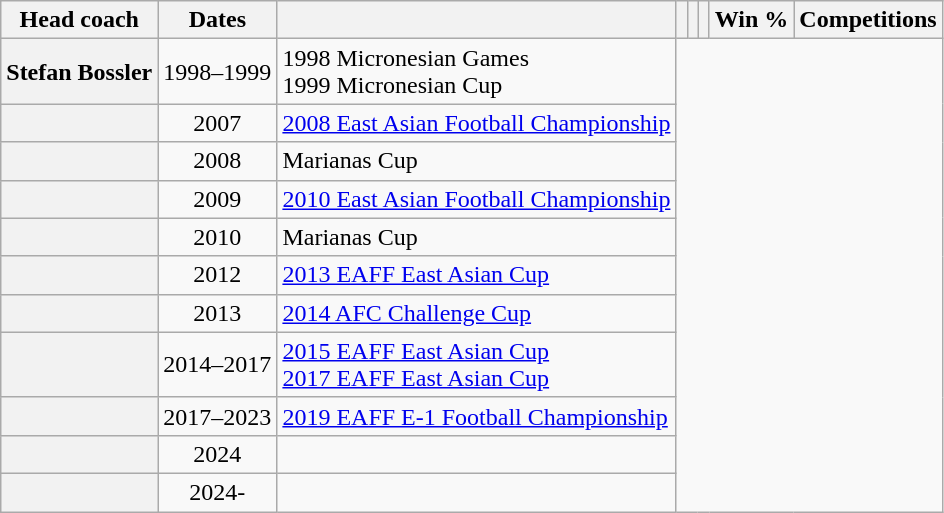<table class="wikitable sortable plainrowheaders" style="text-align:center;">
<tr>
<th scope="col">Head coach</th>
<th scope="col">Dates</th>
<th scope="col"></th>
<th scope="col"></th>
<th scope="col"></th>
<th scope="col"></th>
<th scope="col">Win %</th>
<th scope="col">Competitions</th>
</tr>
<tr>
<th scope="row" style="text-align: left;"> Stefan Bossler</th>
<td>1998–1999<br></td>
<td style="text-align: left;">1998 Micronesian Games <br> 1999 Micronesian Cup</td>
</tr>
<tr>
<th scope="row" style="text-align: left;"> </th>
<td>2007<br></td>
<td style="text-align: left;"><a href='#'>2008 East Asian Football Championship</a></td>
</tr>
<tr>
<th scope="row" style="text-align: left;"> </th>
<td>2008<br></td>
<td style="text-align: left;">Marianas Cup</td>
</tr>
<tr>
<th scope="row" style="text-align: left;"> </th>
<td>2009<br></td>
<td style="text-align: left;"><a href='#'>2010 East Asian Football Championship</a></td>
</tr>
<tr>
<th scope="row" style="text-align: left;"> </th>
<td>2010<br></td>
<td style="text-align: left;">Marianas Cup</td>
</tr>
<tr>
<th scope="row" style="text-align: left;"> </th>
<td>2012<br></td>
<td style="text-align: left;"><a href='#'>2013 EAFF East Asian Cup</a></td>
</tr>
<tr>
<th scope="row" style="text-align: left;"> </th>
<td>2013<br></td>
<td style="text-align: left;"><a href='#'>2014 AFC Challenge Cup</a></td>
</tr>
<tr>
<th scope="row" style="text-align: left;"> </th>
<td>2014–2017<br></td>
<td style="text-align: left;"><a href='#'>2015 EAFF East Asian Cup</a> <br><a href='#'>2017 EAFF East Asian Cup</a></td>
</tr>
<tr>
<th scope="row" style="text-align: left;"> </th>
<td>2017–2023<br></td>
<td style="text-align: left;"><a href='#'>2019 EAFF E-1 Football Championship</a></td>
</tr>
<tr>
<th scope="row" style="text-align: left;"> </th>
<td>2024<br></td>
<td style="text-align: left;"></td>
</tr>
<tr>
<th scope="row" style="text-align: left;"> </th>
<td>2024-<br></td>
<td style="text-align: left;"></td>
</tr>
</table>
